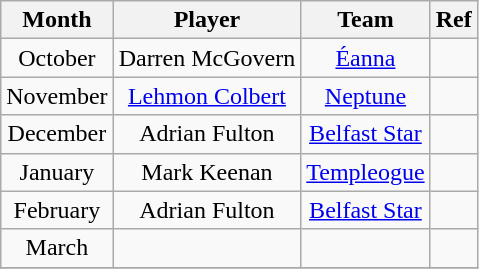<table class="wikitable" style="text-align:center">
<tr>
<th>Month</th>
<th>Player</th>
<th>Team</th>
<th>Ref</th>
</tr>
<tr>
<td>October</td>
<td>Darren McGovern</td>
<td><a href='#'>Éanna</a></td>
<td></td>
</tr>
<tr>
<td>November</td>
<td><a href='#'>Lehmon Colbert</a></td>
<td><a href='#'>Neptune</a></td>
<td></td>
</tr>
<tr>
<td>December</td>
<td>Adrian Fulton</td>
<td><a href='#'>Belfast Star</a></td>
<td></td>
</tr>
<tr>
<td>January</td>
<td>Mark Keenan</td>
<td><a href='#'>Templeogue</a></td>
<td></td>
</tr>
<tr>
<td>February</td>
<td>Adrian Fulton</td>
<td><a href='#'>Belfast Star</a></td>
<td></td>
</tr>
<tr>
<td>March</td>
<td></td>
<td></td>
<td></td>
</tr>
<tr>
</tr>
</table>
